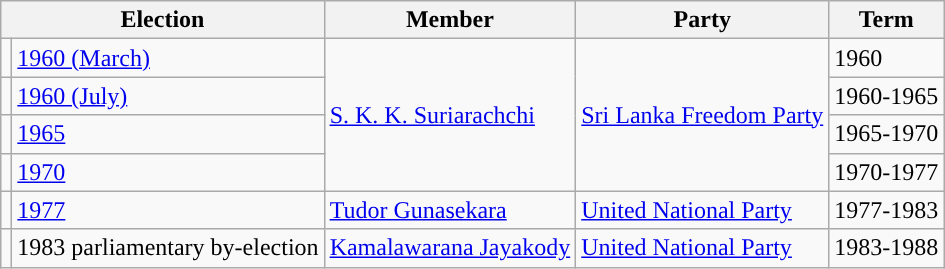<table class="wikitable">
<tr>
<th colspan="2">Election</th>
<th>Member</th>
<th>Party</th>
<th>Term</th>
</tr>
<tr>
<td style="background-color: "></td>
<td><a href='#'>1960 (March)</a></td>
<td rowspan=4><a href='#'>S. K. K. Suriarachchi</a></td>
<td rowspan=4><a href='#'>Sri Lanka Freedom Party</a></td>
<td>1960</td>
</tr>
<tr>
<td style="background-color: "></td>
<td><a href='#'>1960 (July)</a></td>
<td>1960-1965</td>
</tr>
<tr>
<td style="background-color: "></td>
<td><a href='#'>1965</a></td>
<td>1965-1970</td>
</tr>
<tr>
<td style="background-color: "></td>
<td><a href='#'>1970</a></td>
<td>1970-1977</td>
</tr>
<tr>
<td style="background-color: "></td>
<td><a href='#'>1977</a></td>
<td><a href='#'>Tudor Gunasekara</a></td>
<td><a href='#'>United National Party</a></td>
<td>1977-1983</td>
</tr>
<tr>
<td style="background-color: "></td>
<td>1983 parliamentary by-election</td>
<td><a href='#'>Kamalawarana Jayakody</a></td>
<td><a href='#'>United National Party</a></td>
<td>1983-1988</td>
</tr>
</table>
